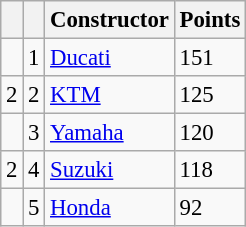<table class="wikitable" style="font-size: 95%;">
<tr>
<th></th>
<th></th>
<th>Constructor</th>
<th>Points</th>
</tr>
<tr>
<td></td>
<td align=center>1</td>
<td> <a href='#'>Ducati</a></td>
<td align=left>151</td>
</tr>
<tr>
<td> 2</td>
<td align=center>2</td>
<td> <a href='#'>KTM</a></td>
<td align=left>125</td>
</tr>
<tr>
<td></td>
<td align=center>3</td>
<td> <a href='#'>Yamaha</a></td>
<td align=left>120</td>
</tr>
<tr>
<td> 2</td>
<td align=center>4</td>
<td> <a href='#'>Suzuki</a></td>
<td align=left>118</td>
</tr>
<tr>
<td></td>
<td align=center>5</td>
<td> <a href='#'>Honda</a></td>
<td align=left>92</td>
</tr>
</table>
